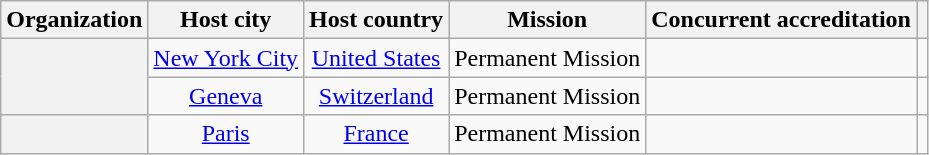<table class="wikitable plainrowheaders" style="text-align:center;">
<tr>
<th scope="col">Organization</th>
<th scope="col">Host city</th>
<th scope="col">Host country</th>
<th scope="col">Mission</th>
<th scope="col">Concurrent accreditation</th>
<th scope="col"></th>
</tr>
<tr>
<th scope="row" rowspan="2"></th>
<td><a href='#'>New York City</a></td>
<td><a href='#'>United States</a></td>
<td>Permanent Mission</td>
<td></td>
<td></td>
</tr>
<tr>
<td><a href='#'>Geneva</a></td>
<td><a href='#'>Switzerland</a></td>
<td>Permanent Mission</td>
<td></td>
<td></td>
</tr>
<tr>
<th scope="row"></th>
<td><a href='#'>Paris</a></td>
<td><a href='#'>France</a></td>
<td>Permanent Mission</td>
<td></td>
<td></td>
</tr>
</table>
